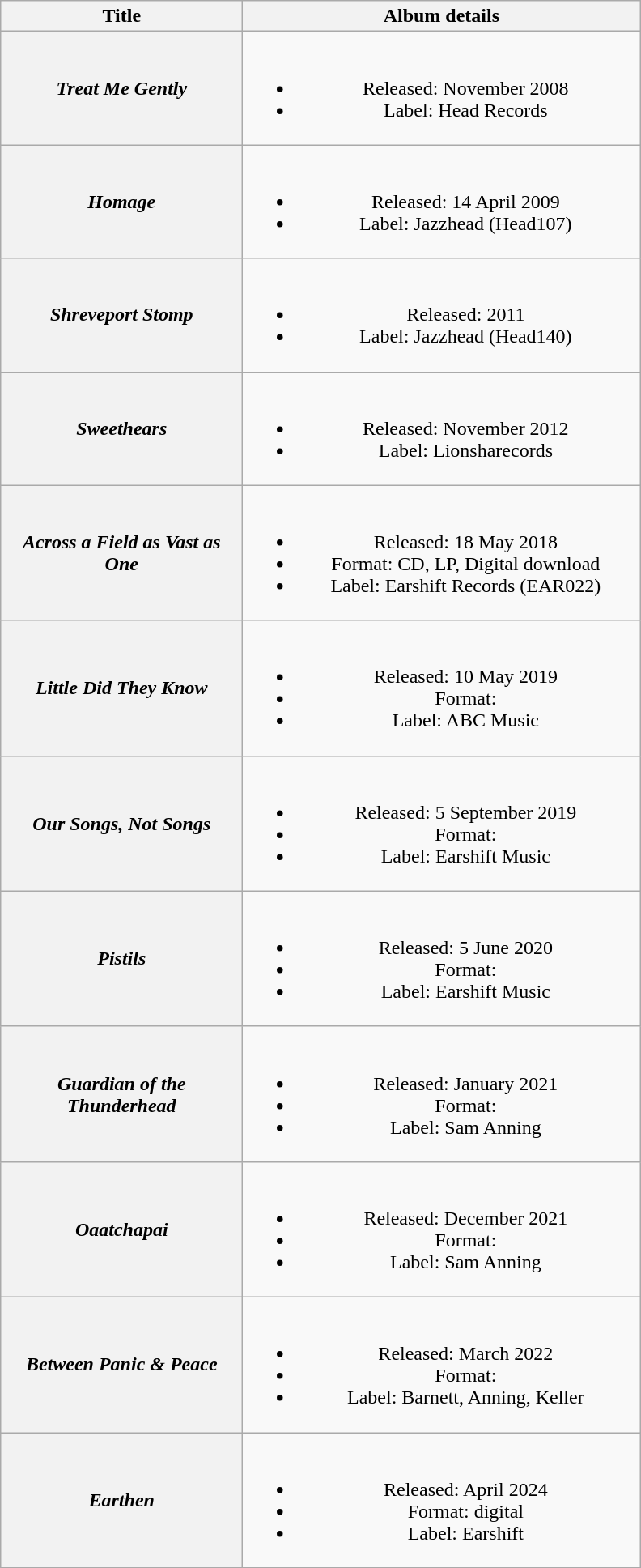<table class="wikitable plainrowheaders" style="text-align:center;" border="1">
<tr>
<th scope="col" rowspan="1" style="width:12em;">Title</th>
<th scope="col" rowspan="1" style="width:20em;">Album details</th>
</tr>
<tr>
<th scope="row"><em>Treat Me Gently</em> <br></th>
<td><br><ul><li>Released: November 2008</li><li>Label: Head Records</li></ul></td>
</tr>
<tr>
<th scope="row"><em>Homage</em> <br></th>
<td><br><ul><li>Released: 14 April 2009</li><li>Label: Jazzhead (Head107)</li></ul></td>
</tr>
<tr>
<th scope="row"><em>Shreveport Stomp</em> <br></th>
<td><br><ul><li>Released: 2011</li><li>Label: Jazzhead (Head140)</li></ul></td>
</tr>
<tr>
<th scope="row"><em>Sweethears</em> <br></th>
<td><br><ul><li>Released: November 2012</li><li>Label: Lionsharecords</li></ul></td>
</tr>
<tr>
<th scope="row"><em>Across a Field as Vast as One</em></th>
<td><br><ul><li>Released: 18 May 2018</li><li>Format: CD, LP, Digital download</li><li>Label: Earshift Records (EAR022)</li></ul></td>
</tr>
<tr>
<th scope="row"><em>Little Did They Know</em><br></th>
<td><br><ul><li>Released: 10 May 2019</li><li>Format:</li><li>Label: ABC Music</li></ul></td>
</tr>
<tr>
<th scope="row"><em>Our Songs, Not Songs</em><br></th>
<td><br><ul><li>Released: 5 September 2019</li><li>Format:</li><li>Label: Earshift Music</li></ul></td>
</tr>
<tr>
<th scope="row"><em>Pistils</em><br></th>
<td><br><ul><li>Released: 5 June 2020</li><li>Format:</li><li>Label: Earshift Music</li></ul></td>
</tr>
<tr>
<th scope="row"><em>Guardian of the Thunderhead</em> <br></th>
<td><br><ul><li>Released: January 2021</li><li>Format:</li><li>Label: Sam Anning</li></ul></td>
</tr>
<tr>
<th scope="row"><em>Oaatchapai</em></th>
<td><br><ul><li>Released: December 2021</li><li>Format:</li><li>Label: Sam Anning</li></ul></td>
</tr>
<tr>
<th scope="row"><em>Between Panic & Peace</em> <br></th>
<td><br><ul><li>Released: March 2022</li><li>Format:</li><li>Label: Barnett, Anning, Keller</li></ul></td>
</tr>
<tr>
<th scope="row"><em>Earthen</em></th>
<td><br><ul><li>Released: April 2024</li><li>Format: digital</li><li>Label: Earshift</li></ul></td>
</tr>
</table>
